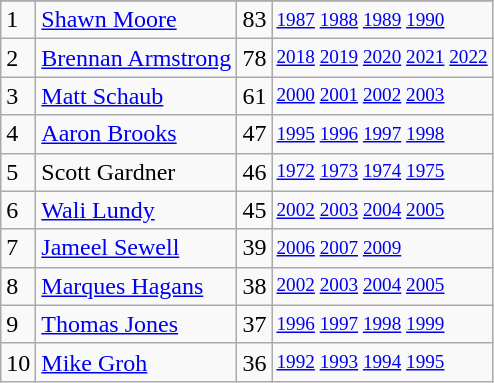<table class="wikitable">
<tr>
</tr>
<tr>
<td>1</td>
<td><a href='#'>Shawn Moore</a></td>
<td><abbr>83</abbr></td>
<td style="font-size:80%;"><a href='#'>1987</a> <a href='#'>1988</a> <a href='#'>1989</a> <a href='#'>1990</a></td>
</tr>
<tr>
<td>2</td>
<td><a href='#'>Brennan Armstrong</a></td>
<td><abbr>78</abbr></td>
<td style="font-size:80%;"><a href='#'>2018</a> <a href='#'>2019</a> <a href='#'>2020</a> <a href='#'>2021</a> <a href='#'>2022</a></td>
</tr>
<tr>
<td>3</td>
<td><a href='#'>Matt Schaub</a></td>
<td><abbr>61</abbr></td>
<td style="font-size:80%;"><a href='#'>2000</a> <a href='#'>2001</a> <a href='#'>2002</a> <a href='#'>2003</a></td>
</tr>
<tr>
<td>4</td>
<td><a href='#'>Aaron Brooks</a></td>
<td><abbr>47</abbr></td>
<td style="font-size:80%;"><a href='#'>1995</a> <a href='#'>1996</a> <a href='#'>1997</a> <a href='#'>1998</a></td>
</tr>
<tr>
<td>5</td>
<td>Scott Gardner</td>
<td><abbr>46</abbr></td>
<td style="font-size:80%;"><a href='#'>1972</a> <a href='#'>1973</a> <a href='#'>1974</a> <a href='#'>1975</a></td>
</tr>
<tr>
<td>6</td>
<td><a href='#'>Wali Lundy</a></td>
<td><abbr>45</abbr></td>
<td style="font-size:80%;"><a href='#'>2002</a> <a href='#'>2003</a> <a href='#'>2004</a> <a href='#'>2005</a></td>
</tr>
<tr>
<td>7</td>
<td><a href='#'>Jameel Sewell</a></td>
<td><abbr>39</abbr></td>
<td style="font-size:80%;"><a href='#'>2006</a> <a href='#'>2007</a> <a href='#'>2009</a></td>
</tr>
<tr>
<td>8</td>
<td><a href='#'>Marques Hagans</a></td>
<td><abbr>38</abbr></td>
<td style="font-size:80%;"><a href='#'>2002</a> <a href='#'>2003</a> <a href='#'>2004</a> <a href='#'>2005</a></td>
</tr>
<tr>
<td>9</td>
<td><a href='#'>Thomas Jones</a></td>
<td><abbr>37</abbr></td>
<td style="font-size:80%;"><a href='#'>1996</a> <a href='#'>1997</a> <a href='#'>1998</a> <a href='#'>1999</a></td>
</tr>
<tr>
<td>10</td>
<td><a href='#'>Mike Groh</a></td>
<td><abbr>36</abbr></td>
<td style="font-size:80%;"><a href='#'>1992</a> <a href='#'>1993</a> <a href='#'>1994</a> <a href='#'>1995</a></td>
</tr>
</table>
